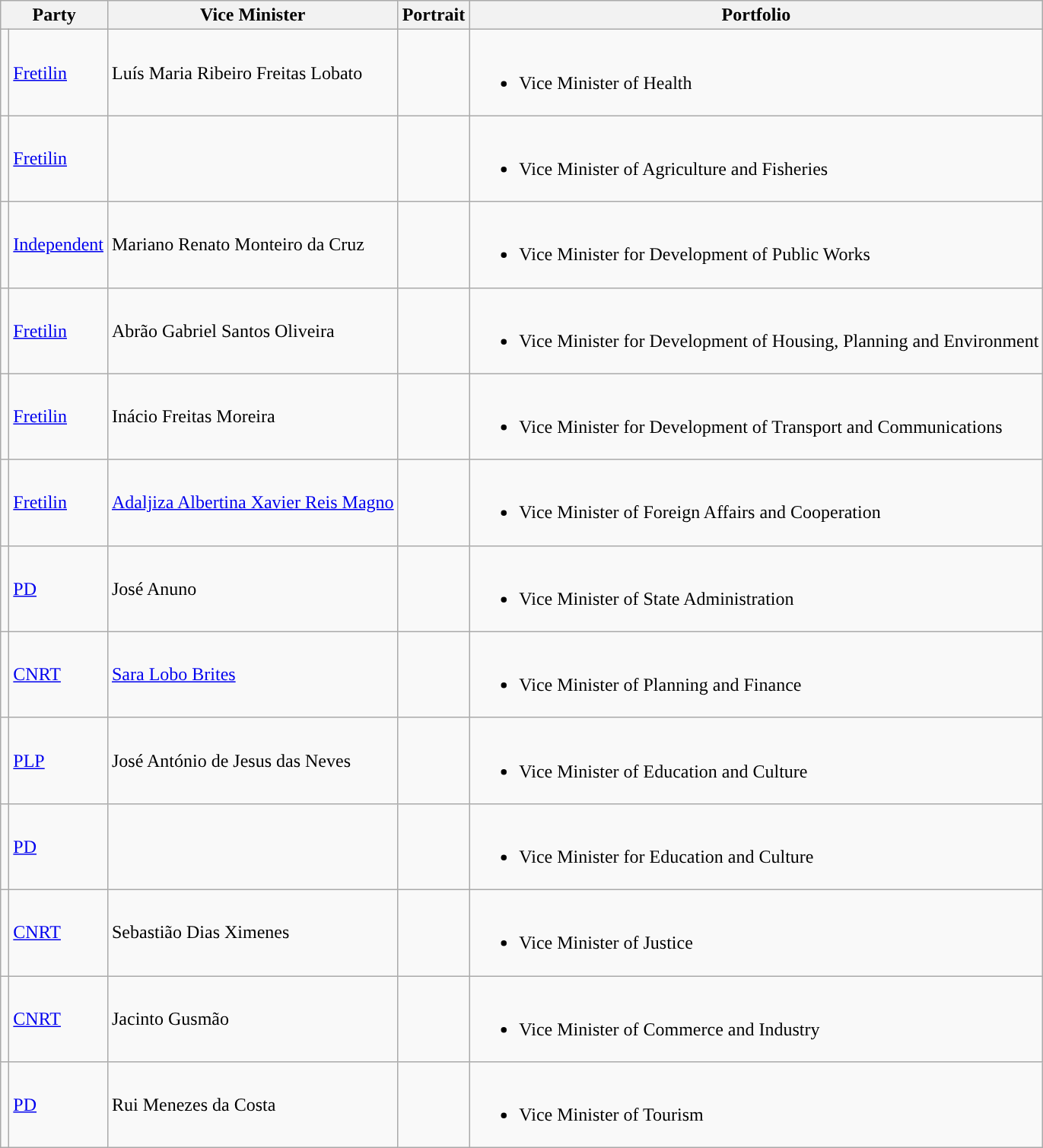<table class="wikitable sortable">
<tr>
<th colspan="2">Party</th>
<th>Vice Minister</th>
<th>Portrait</th>
<th>Portfolio</th>
</tr>
<tr>
<td style="background:"></td>
<td><a href='#'>Fretilin</a></td>
<td>Luís Maria Ribeiro Freitas Lobato</td>
<td></td>
<td><br><ul><li>Vice Minister of Health</li></ul></td>
</tr>
<tr>
<td style="background:"></td>
<td><a href='#'>Fretilin</a></td>
<td></td>
<td></td>
<td><br><ul><li>Vice Minister of Agriculture and Fisheries</li></ul></td>
</tr>
<tr>
<td style="background:"></td>
<td><a href='#'>Independent</a></td>
<td>Mariano Renato Monteiro da Cruz</td>
<td></td>
<td><br><ul><li>Vice Minister for Development of Public Works</li></ul></td>
</tr>
<tr>
<td style="background:"></td>
<td><a href='#'>Fretilin</a></td>
<td>Abrão Gabriel Santos Oliveira</td>
<td></td>
<td><br><ul><li>Vice Minister for Development of Housing, Planning and Environment</li></ul></td>
</tr>
<tr>
<td style="background:"></td>
<td><a href='#'>Fretilin</a></td>
<td>Inácio Freitas Moreira</td>
<td></td>
<td><br><ul><li>Vice Minister for Development of Transport and Communications</li></ul></td>
</tr>
<tr>
<td style="background:"></td>
<td><a href='#'>Fretilin</a></td>
<td><a href='#'>Adaljiza Albertina Xavier Reis Magno</a></td>
<td></td>
<td><br><ul><li>Vice Minister of Foreign Affairs and Cooperation</li></ul></td>
</tr>
<tr>
<td style="background:"></td>
<td><a href='#'>PD</a></td>
<td>José Anuno</td>
<td></td>
<td><br><ul><li>Vice Minister of State Administration</li></ul></td>
</tr>
<tr>
<td style="background:"></td>
<td><a href='#'>CNRT</a></td>
<td><a href='#'>Sara Lobo Brites</a></td>
<td></td>
<td><br><ul><li>Vice Minister of Planning and Finance</li></ul></td>
</tr>
<tr>
<td style="background:"></td>
<td><a href='#'>PLP</a></td>
<td>José António de Jesus das Neves</td>
<td></td>
<td><br><ul><li>Vice Minister of Education and Culture</li></ul></td>
</tr>
<tr>
<td style="background:"></td>
<td><a href='#'>PD</a></td>
<td></td>
<td></td>
<td><br><ul><li>Vice Minister for Education and Culture</li></ul></td>
</tr>
<tr>
<td style="background:"></td>
<td><a href='#'>CNRT</a></td>
<td>Sebastião Dias Ximenes</td>
<td></td>
<td><br><ul><li>Vice Minister of Justice</li></ul></td>
</tr>
<tr>
<td style="background:"></td>
<td><a href='#'>CNRT</a></td>
<td>Jacinto Gusmão</td>
<td></td>
<td><br><ul><li>Vice Minister of Commerce and Industry</li></ul></td>
</tr>
<tr>
<td style="background:"></td>
<td><a href='#'>PD</a></td>
<td>Rui Menezes da Costa</td>
<td></td>
<td><br><ul><li>Vice Minister of Tourism</li></ul></td>
</tr>
</table>
